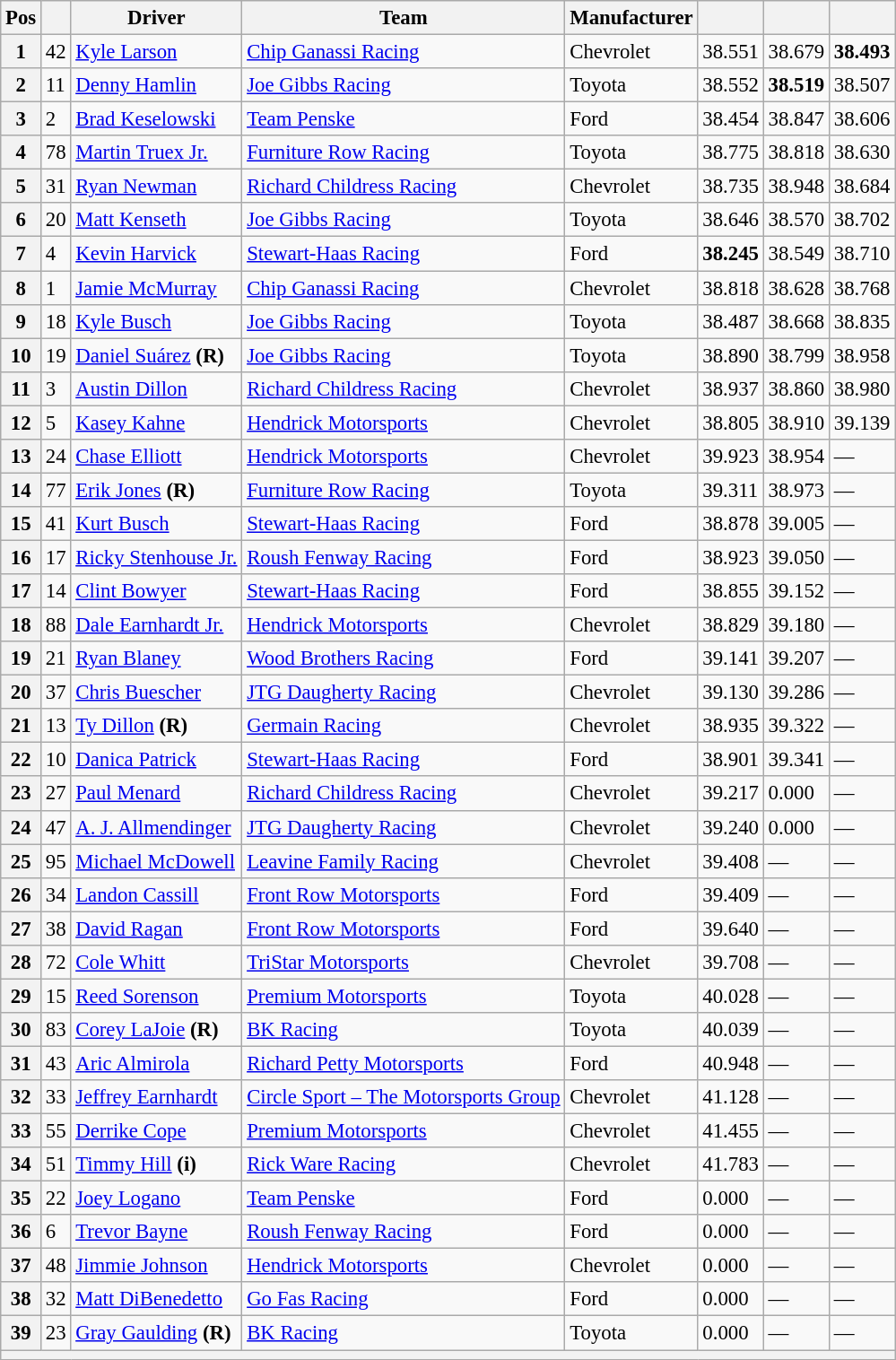<table class="wikitable" style="font-size:95%">
<tr>
<th>Pos</th>
<th></th>
<th>Driver</th>
<th>Team</th>
<th>Manufacturer</th>
<th></th>
<th></th>
<th></th>
</tr>
<tr>
<th>1</th>
<td>42</td>
<td><a href='#'>Kyle Larson</a></td>
<td><a href='#'>Chip Ganassi Racing</a></td>
<td>Chevrolet</td>
<td>38.551</td>
<td>38.679</td>
<td><strong>38.493</strong></td>
</tr>
<tr>
<th>2</th>
<td>11</td>
<td><a href='#'>Denny Hamlin</a></td>
<td><a href='#'>Joe Gibbs Racing</a></td>
<td>Toyota</td>
<td>38.552</td>
<td><strong>38.519</strong></td>
<td>38.507</td>
</tr>
<tr>
<th>3</th>
<td>2</td>
<td><a href='#'>Brad Keselowski</a></td>
<td><a href='#'>Team Penske</a></td>
<td>Ford</td>
<td>38.454</td>
<td>38.847</td>
<td>38.606</td>
</tr>
<tr>
<th>4</th>
<td>78</td>
<td><a href='#'>Martin Truex Jr.</a></td>
<td><a href='#'>Furniture Row Racing</a></td>
<td>Toyota</td>
<td>38.775</td>
<td>38.818</td>
<td>38.630</td>
</tr>
<tr>
<th>5</th>
<td>31</td>
<td><a href='#'>Ryan Newman</a></td>
<td><a href='#'>Richard Childress Racing</a></td>
<td>Chevrolet</td>
<td>38.735</td>
<td>38.948</td>
<td>38.684</td>
</tr>
<tr>
<th>6</th>
<td>20</td>
<td><a href='#'>Matt Kenseth</a></td>
<td><a href='#'>Joe Gibbs Racing</a></td>
<td>Toyota</td>
<td>38.646</td>
<td>38.570</td>
<td>38.702</td>
</tr>
<tr>
<th>7</th>
<td>4</td>
<td><a href='#'>Kevin Harvick</a></td>
<td><a href='#'>Stewart-Haas Racing</a></td>
<td>Ford</td>
<td><strong>38.245</strong></td>
<td>38.549</td>
<td>38.710</td>
</tr>
<tr>
<th>8</th>
<td>1</td>
<td><a href='#'>Jamie McMurray</a></td>
<td><a href='#'>Chip Ganassi Racing</a></td>
<td>Chevrolet</td>
<td>38.818</td>
<td>38.628</td>
<td>38.768</td>
</tr>
<tr>
<th>9</th>
<td>18</td>
<td><a href='#'>Kyle Busch</a></td>
<td><a href='#'>Joe Gibbs Racing</a></td>
<td>Toyota</td>
<td>38.487</td>
<td>38.668</td>
<td>38.835</td>
</tr>
<tr>
<th>10</th>
<td>19</td>
<td><a href='#'>Daniel Suárez</a> <strong>(R)</strong></td>
<td><a href='#'>Joe Gibbs Racing</a></td>
<td>Toyota</td>
<td>38.890</td>
<td>38.799</td>
<td>38.958</td>
</tr>
<tr>
<th>11</th>
<td>3</td>
<td><a href='#'>Austin Dillon</a></td>
<td><a href='#'>Richard Childress Racing</a></td>
<td>Chevrolet</td>
<td>38.937</td>
<td>38.860</td>
<td>38.980</td>
</tr>
<tr>
<th>12</th>
<td>5</td>
<td><a href='#'>Kasey Kahne</a></td>
<td><a href='#'>Hendrick Motorsports</a></td>
<td>Chevrolet</td>
<td>38.805</td>
<td>38.910</td>
<td>39.139</td>
</tr>
<tr>
<th>13</th>
<td>24</td>
<td><a href='#'>Chase Elliott</a></td>
<td><a href='#'>Hendrick Motorsports</a></td>
<td>Chevrolet</td>
<td>39.923</td>
<td>38.954</td>
<td>—</td>
</tr>
<tr>
<th>14</th>
<td>77</td>
<td><a href='#'>Erik Jones</a> <strong>(R)</strong></td>
<td><a href='#'>Furniture Row Racing</a></td>
<td>Toyota</td>
<td>39.311</td>
<td>38.973</td>
<td>—</td>
</tr>
<tr>
<th>15</th>
<td>41</td>
<td><a href='#'>Kurt Busch</a></td>
<td><a href='#'>Stewart-Haas Racing</a></td>
<td>Ford</td>
<td>38.878</td>
<td>39.005</td>
<td>—</td>
</tr>
<tr>
<th>16</th>
<td>17</td>
<td><a href='#'>Ricky Stenhouse Jr.</a></td>
<td><a href='#'>Roush Fenway Racing</a></td>
<td>Ford</td>
<td>38.923</td>
<td>39.050</td>
<td>—</td>
</tr>
<tr>
<th>17</th>
<td>14</td>
<td><a href='#'>Clint Bowyer</a></td>
<td><a href='#'>Stewart-Haas Racing</a></td>
<td>Ford</td>
<td>38.855</td>
<td>39.152</td>
<td>—</td>
</tr>
<tr>
<th>18</th>
<td>88</td>
<td><a href='#'>Dale Earnhardt Jr.</a></td>
<td><a href='#'>Hendrick Motorsports</a></td>
<td>Chevrolet</td>
<td>38.829</td>
<td>39.180</td>
<td>—</td>
</tr>
<tr>
<th>19</th>
<td>21</td>
<td><a href='#'>Ryan Blaney</a></td>
<td><a href='#'>Wood Brothers Racing</a></td>
<td>Ford</td>
<td>39.141</td>
<td>39.207</td>
<td>—</td>
</tr>
<tr>
<th>20</th>
<td>37</td>
<td><a href='#'>Chris Buescher</a></td>
<td><a href='#'>JTG Daugherty Racing</a></td>
<td>Chevrolet</td>
<td>39.130</td>
<td>39.286</td>
<td>—</td>
</tr>
<tr>
<th>21</th>
<td>13</td>
<td><a href='#'>Ty Dillon</a> <strong>(R)</strong></td>
<td><a href='#'>Germain Racing</a></td>
<td>Chevrolet</td>
<td>38.935</td>
<td>39.322</td>
<td>—</td>
</tr>
<tr>
<th>22</th>
<td>10</td>
<td><a href='#'>Danica Patrick</a></td>
<td><a href='#'>Stewart-Haas Racing</a></td>
<td>Ford</td>
<td>38.901</td>
<td>39.341</td>
<td>—</td>
</tr>
<tr>
<th>23</th>
<td>27</td>
<td><a href='#'>Paul Menard</a></td>
<td><a href='#'>Richard Childress Racing</a></td>
<td>Chevrolet</td>
<td>39.217</td>
<td>0.000</td>
<td>—</td>
</tr>
<tr>
<th>24</th>
<td>47</td>
<td><a href='#'>A. J. Allmendinger</a></td>
<td><a href='#'>JTG Daugherty Racing</a></td>
<td>Chevrolet</td>
<td>39.240</td>
<td>0.000</td>
<td>—</td>
</tr>
<tr>
<th>25</th>
<td>95</td>
<td><a href='#'>Michael McDowell</a></td>
<td><a href='#'>Leavine Family Racing</a></td>
<td>Chevrolet</td>
<td>39.408</td>
<td>—</td>
<td>—</td>
</tr>
<tr>
<th>26</th>
<td>34</td>
<td><a href='#'>Landon Cassill</a></td>
<td><a href='#'>Front Row Motorsports</a></td>
<td>Ford</td>
<td>39.409</td>
<td>—</td>
<td>—</td>
</tr>
<tr>
<th>27</th>
<td>38</td>
<td><a href='#'>David Ragan</a></td>
<td><a href='#'>Front Row Motorsports</a></td>
<td>Ford</td>
<td>39.640</td>
<td>—</td>
<td>—</td>
</tr>
<tr>
<th>28</th>
<td>72</td>
<td><a href='#'>Cole Whitt</a></td>
<td><a href='#'>TriStar Motorsports</a></td>
<td>Chevrolet</td>
<td>39.708</td>
<td>—</td>
<td>—</td>
</tr>
<tr>
<th>29</th>
<td>15</td>
<td><a href='#'>Reed Sorenson</a></td>
<td><a href='#'>Premium Motorsports</a></td>
<td>Toyota</td>
<td>40.028</td>
<td>—</td>
<td>—</td>
</tr>
<tr>
<th>30</th>
<td>83</td>
<td><a href='#'>Corey LaJoie</a> <strong>(R)</strong></td>
<td><a href='#'>BK Racing</a></td>
<td>Toyota</td>
<td>40.039</td>
<td>—</td>
<td>—</td>
</tr>
<tr>
<th>31</th>
<td>43</td>
<td><a href='#'>Aric Almirola</a></td>
<td><a href='#'>Richard Petty Motorsports</a></td>
<td>Ford</td>
<td>40.948</td>
<td>—</td>
<td>—</td>
</tr>
<tr>
<th>32</th>
<td>33</td>
<td><a href='#'>Jeffrey Earnhardt</a></td>
<td><a href='#'>Circle Sport – The Motorsports Group</a></td>
<td>Chevrolet</td>
<td>41.128</td>
<td>—</td>
<td>—</td>
</tr>
<tr>
<th>33</th>
<td>55</td>
<td><a href='#'>Derrike Cope</a></td>
<td><a href='#'>Premium Motorsports</a></td>
<td>Chevrolet</td>
<td>41.455</td>
<td>—</td>
<td>—</td>
</tr>
<tr>
<th>34</th>
<td>51</td>
<td><a href='#'>Timmy Hill</a> <strong>(i)</strong></td>
<td><a href='#'>Rick Ware Racing</a></td>
<td>Chevrolet</td>
<td>41.783</td>
<td>—</td>
<td>—</td>
</tr>
<tr>
<th>35</th>
<td>22</td>
<td><a href='#'>Joey Logano</a></td>
<td><a href='#'>Team Penske</a></td>
<td>Ford</td>
<td>0.000</td>
<td>—</td>
<td>—</td>
</tr>
<tr>
<th>36</th>
<td>6</td>
<td><a href='#'>Trevor Bayne</a></td>
<td><a href='#'>Roush Fenway Racing</a></td>
<td>Ford</td>
<td>0.000</td>
<td>—</td>
<td>—</td>
</tr>
<tr>
<th>37</th>
<td>48</td>
<td><a href='#'>Jimmie Johnson</a></td>
<td><a href='#'>Hendrick Motorsports</a></td>
<td>Chevrolet</td>
<td>0.000</td>
<td>—</td>
<td>—</td>
</tr>
<tr>
<th>38</th>
<td>32</td>
<td><a href='#'>Matt DiBenedetto</a></td>
<td><a href='#'>Go Fas Racing</a></td>
<td>Ford</td>
<td>0.000</td>
<td>—</td>
<td>—</td>
</tr>
<tr>
<th>39</th>
<td>23</td>
<td><a href='#'>Gray Gaulding</a> <strong>(R)</strong></td>
<td><a href='#'>BK Racing</a></td>
<td>Toyota</td>
<td>0.000</td>
<td>—</td>
<td>—</td>
</tr>
<tr>
<th colspan="8"></th>
</tr>
</table>
